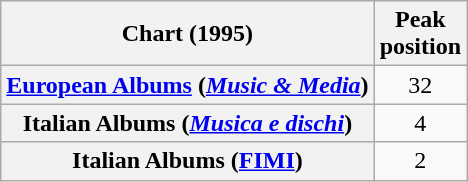<table class="wikitable sortable plainrowheaders" style="text-align:center">
<tr>
<th scope="col">Chart (1995)</th>
<th scope="col">Peak<br>position</th>
</tr>
<tr>
<th scope="row"><a href='#'>European Albums</a> (<em><a href='#'>Music & Media</a></em>)</th>
<td>32</td>
</tr>
<tr>
<th scope="row">Italian Albums (<em><a href='#'>Musica e dischi</a></em>)</th>
<td>4</td>
</tr>
<tr>
<th scope="row">Italian Albums (<a href='#'>FIMI</a>)</th>
<td>2</td>
</tr>
</table>
